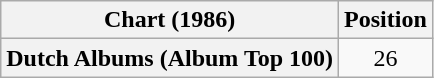<table class="wikitable plainrowheaders" style="text-align:center">
<tr>
<th scope="col">Chart (1986)</th>
<th scope="col">Position</th>
</tr>
<tr>
<th scope="row">Dutch Albums (Album Top 100)</th>
<td>26</td>
</tr>
</table>
